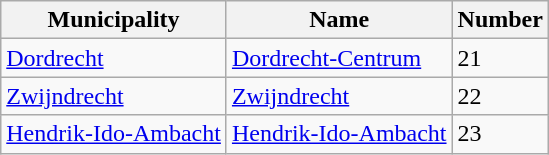<table class="wikitable">
<tr>
<th>Municipality</th>
<th>Name</th>
<th>Number</th>
</tr>
<tr>
<td><a href='#'>Dordrecht</a></td>
<td><a href='#'>Dordrecht-Centrum</a></td>
<td>21</td>
</tr>
<tr>
<td><a href='#'>Zwijndrecht</a></td>
<td><a href='#'>Zwijndrecht</a></td>
<td>22</td>
</tr>
<tr>
<td><a href='#'>Hendrik-Ido-Ambacht</a></td>
<td><a href='#'>Hendrik-Ido-Ambacht</a></td>
<td>23</td>
</tr>
</table>
